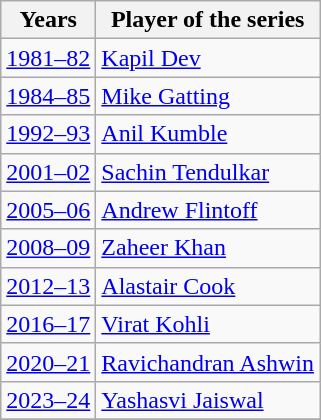<table class="wikitable sortable">
<tr>
<th scope="col">Years</th>
<th scope="col" class="unsortable">Player of the series</th>
</tr>
<tr>
<td><a href='#'>1981–82</a></td>
<td> <a href='#'>Kapil Dev</a></td>
</tr>
<tr>
<td><a href='#'>1984–85</a></td>
<td> <a href='#'>Mike Gatting</a></td>
</tr>
<tr>
<td><a href='#'>1992–93</a></td>
<td> <a href='#'>Anil Kumble</a></td>
</tr>
<tr>
<td><a href='#'>2001–02</a></td>
<td> <a href='#'>Sachin Tendulkar</a></td>
</tr>
<tr>
<td><a href='#'>2005–06</a></td>
<td> <a href='#'>Andrew Flintoff</a></td>
</tr>
<tr>
<td><a href='#'>2008–09</a></td>
<td> <a href='#'>Zaheer Khan</a></td>
</tr>
<tr>
<td><a href='#'>2012–13</a></td>
<td> <a href='#'>Alastair Cook</a></td>
</tr>
<tr>
<td><a href='#'>2016–17</a></td>
<td> <a href='#'>Virat Kohli</a></td>
</tr>
<tr>
<td><a href='#'>2020–21</a></td>
<td> <a href='#'>Ravichandran Ashwin</a></td>
</tr>
<tr>
<td><a href='#'>2023–24</a></td>
<td> <a href='#'>Yashasvi Jaiswal</a></td>
</tr>
<tr>
</tr>
</table>
